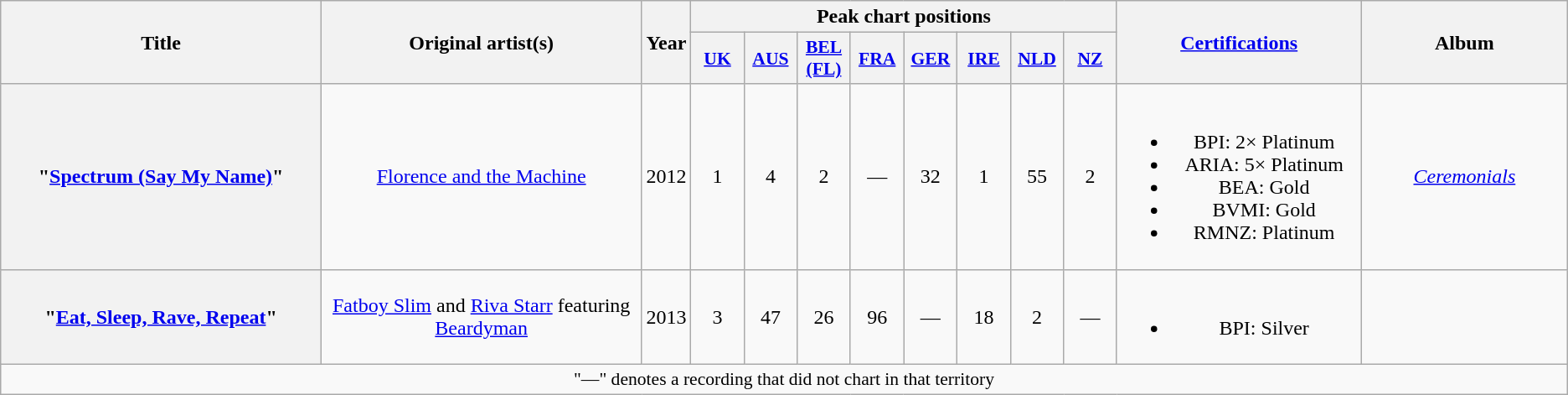<table class="wikitable plainrowheaders" style="text-align:center;">
<tr>
<th scope="col" rowspan="2" style="width:16em;">Title</th>
<th scope="col" rowspan="2" style="width:16em;">Original artist(s)</th>
<th scope="col" rowspan="2" style="width:1em;">Year</th>
<th scope="col" colspan="8">Peak chart positions</th>
<th scope="col" rowspan="2" style="width:12em;"><a href='#'>Certifications</a></th>
<th scope="col" rowspan="2" style="width:10em;">Album</th>
</tr>
<tr>
<th scope="col" style="width:2.5em;font-size:90%;"><a href='#'>UK</a><br></th>
<th scope="col" style="width:2.5em;font-size:90%;"><a href='#'>AUS</a><br></th>
<th scope="col" style="width:2.5em;font-size:90%;"><a href='#'>BEL<br>(FL)</a><br></th>
<th scope="col" style="width:2.5em;font-size:90%;"><a href='#'>FRA</a><br></th>
<th scope="col" style="width:2.5em;font-size:90%;"><a href='#'>GER</a><br></th>
<th scope="col" style="width:2.5em;font-size:90%;"><a href='#'>IRE</a><br></th>
<th scope="col" style="width:2.5em;font-size:90%;"><a href='#'>NLD</a><br></th>
<th scope="col" style="width:2.5em;font-size:90%;"><a href='#'>NZ</a><br></th>
</tr>
<tr>
<th scope="row">"<a href='#'>Spectrum (Say My Name)</a>"</th>
<td><a href='#'>Florence and the Machine</a></td>
<td>2012</td>
<td>1</td>
<td>4</td>
<td>2</td>
<td>—</td>
<td>32</td>
<td>1</td>
<td>55</td>
<td>2</td>
<td><br><ul><li>BPI: 2× Platinum</li><li>ARIA: 5× Platinum</li><li>BEA: Gold</li><li>BVMI: Gold</li><li>RMNZ: Platinum</li></ul></td>
<td><em><a href='#'>Ceremonials</a></em></td>
</tr>
<tr>
<th scope="row">"<a href='#'>Eat, Sleep, Rave, Repeat</a>"</th>
<td><a href='#'>Fatboy Slim</a> and <a href='#'>Riva Starr</a> featuring <a href='#'>Beardyman</a></td>
<td>2013</td>
<td>3</td>
<td>47</td>
<td>26</td>
<td>96</td>
<td>—</td>
<td>18</td>
<td>2</td>
<td>—</td>
<td><br><ul><li>BPI: Silver</li></ul></td>
<td></td>
</tr>
<tr>
<td colspan="13" style="font-size:90%">"—" denotes a recording that did not chart in that territory</td>
</tr>
</table>
